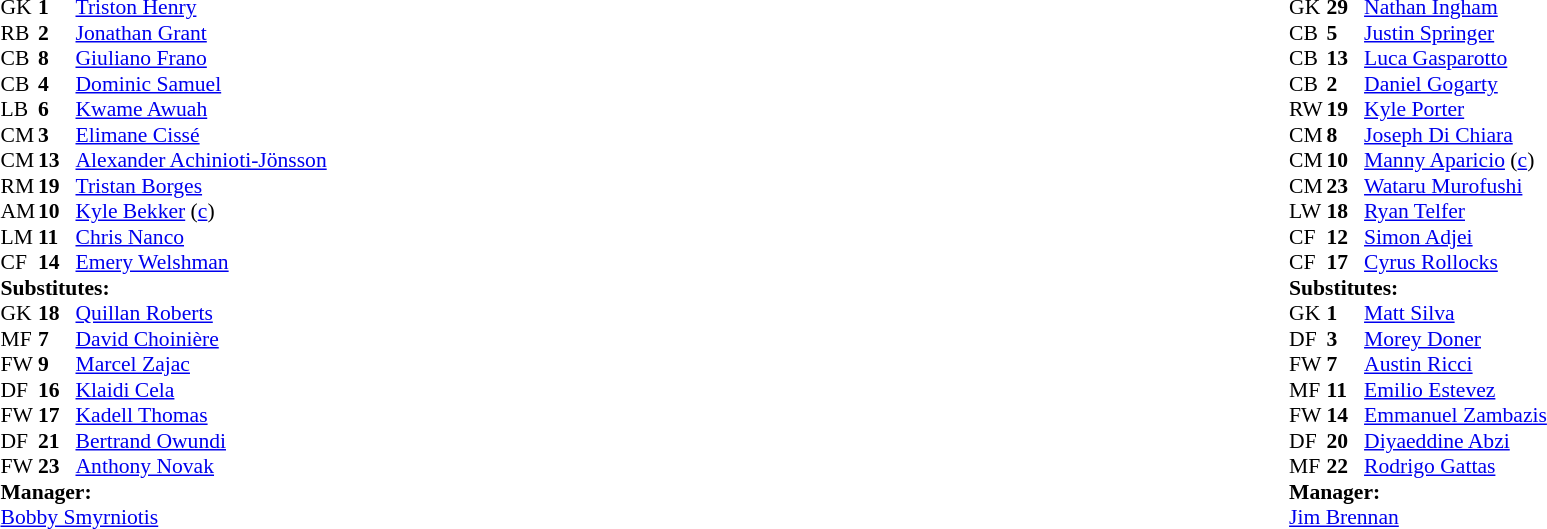<table style="width:100%;">
<tr>
<td style="vertical-align:top; width:40%;"><br><table style="font-size: 90%" cellspacing="0" cellpadding="0">
<tr>
<th width=25></th>
<th width=25></th>
</tr>
<tr>
<td>GK</td>
<td><strong>1</strong></td>
<td> <a href='#'>Triston Henry</a></td>
</tr>
<tr>
<td>RB</td>
<td><strong>2</strong></td>
<td> <a href='#'>Jonathan Grant</a></td>
<td></td>
<td></td>
</tr>
<tr>
<td>CB</td>
<td><strong>8</strong></td>
<td> <a href='#'>Giuliano Frano</a></td>
<td></td>
</tr>
<tr>
<td>CB</td>
<td><strong>4</strong></td>
<td> <a href='#'>Dominic Samuel</a></td>
</tr>
<tr>
<td>LB</td>
<td><strong>6</strong></td>
<td> <a href='#'>Kwame Awuah</a></td>
</tr>
<tr>
<td>CM</td>
<td><strong>3</strong></td>
<td> <a href='#'>Elimane Cissé</a></td>
</tr>
<tr>
<td>CM</td>
<td><strong>13</strong></td>
<td> <a href='#'>Alexander Achinioti-Jönsson</a></td>
<td></td>
<td></td>
</tr>
<tr>
<td>RM</td>
<td><strong>19</strong></td>
<td> <a href='#'>Tristan Borges</a></td>
</tr>
<tr>
<td>AM</td>
<td><strong>10</strong></td>
<td> <a href='#'>Kyle Bekker</a> (<a href='#'>c</a>)</td>
</tr>
<tr>
<td>LM</td>
<td><strong>11</strong></td>
<td> <a href='#'>Chris Nanco</a></td>
<td></td>
<td></td>
</tr>
<tr>
<td>CF</td>
<td><strong>14</strong></td>
<td> <a href='#'>Emery Welshman</a></td>
</tr>
<tr>
<td colspan="3"><strong>Substitutes:</strong></td>
</tr>
<tr>
<td>GK</td>
<td><strong>18</strong></td>
<td> <a href='#'>Quillan Roberts</a></td>
</tr>
<tr>
<td>MF</td>
<td><strong>7</strong></td>
<td> <a href='#'>David Choinière</a></td>
</tr>
<tr>
<td>FW</td>
<td><strong>9</strong></td>
<td> <a href='#'>Marcel Zajac</a></td>
<td></td>
<td></td>
</tr>
<tr>
<td>DF</td>
<td><strong>16</strong></td>
<td> <a href='#'>Klaidi Cela</a></td>
</tr>
<tr>
<td>FW</td>
<td><strong>17</strong></td>
<td> <a href='#'>Kadell Thomas</a></td>
<td></td>
<td></td>
</tr>
<tr>
<td>DF</td>
<td><strong>21</strong></td>
<td> <a href='#'>Bertrand Owundi</a></td>
<td></td>
<td></td>
</tr>
<tr>
<td>FW</td>
<td><strong>23</strong></td>
<td> <a href='#'>Anthony Novak</a></td>
</tr>
<tr>
<td colspan=3><strong>Manager:</strong><br> <a href='#'>Bobby Smyrniotis</a></td>
</tr>
<tr>
<td colspan=4></td>
</tr>
</table>
</td>
<td valign="top"></td>
<td valign="top" width="50%"><br><table cellspacing="0" cellpadding="0" style="font-size:90%; margin:auto;">
<tr>
<th width=25></th>
<th width=25></th>
</tr>
<tr>
<td>GK</td>
<td><strong>29</strong></td>
<td> <a href='#'>Nathan Ingham</a></td>
</tr>
<tr>
<td>CB</td>
<td><strong>5</strong></td>
<td> <a href='#'>Justin Springer</a></td>
</tr>
<tr>
<td>CB</td>
<td><strong>13</strong></td>
<td> <a href='#'>Luca Gasparotto</a></td>
</tr>
<tr>
<td>CB</td>
<td><strong>2</strong></td>
<td> <a href='#'>Daniel Gogarty</a></td>
</tr>
<tr>
<td>RW</td>
<td><strong>19</strong></td>
<td> <a href='#'>Kyle Porter</a></td>
</tr>
<tr>
<td>CM</td>
<td><strong>8</strong></td>
<td> <a href='#'>Joseph Di Chiara</a></td>
<td></td>
<td></td>
</tr>
<tr>
<td>CM</td>
<td><strong>10</strong></td>
<td> <a href='#'>Manny Aparicio</a> (<a href='#'>c</a>)</td>
<td></td>
</tr>
<tr>
<td>CM</td>
<td><strong>23</strong></td>
<td> <a href='#'>Wataru Murofushi</a></td>
<td></td>
<td></td>
</tr>
<tr>
<td>LW</td>
<td><strong>18</strong></td>
<td> <a href='#'>Ryan Telfer</a></td>
</tr>
<tr>
<td>CF</td>
<td><strong>12</strong></td>
<td> <a href='#'>Simon Adjei</a></td>
<td></td>
<td></td>
</tr>
<tr>
<td>CF</td>
<td><strong>17</strong></td>
<td> <a href='#'>Cyrus Rollocks</a></td>
</tr>
<tr>
<td colspan="3"><strong>Substitutes:</strong></td>
</tr>
<tr>
<td>GK</td>
<td><strong>1</strong></td>
<td> <a href='#'>Matt Silva</a></td>
</tr>
<tr>
<td>DF</td>
<td><strong>3</strong></td>
<td> <a href='#'>Morey Doner</a></td>
</tr>
<tr>
<td>FW</td>
<td><strong>7</strong></td>
<td> <a href='#'>Austin Ricci</a></td>
<td></td>
<td></td>
</tr>
<tr>
<td>MF</td>
<td><strong>11</strong></td>
<td> <a href='#'>Emilio Estevez</a></td>
</tr>
<tr>
<td>FW</td>
<td><strong>14</strong></td>
<td> <a href='#'>Emmanuel Zambazis</a></td>
</tr>
<tr>
<td>DF</td>
<td><strong>20</strong></td>
<td> <a href='#'>Diyaeddine Abzi</a></td>
<td></td>
<td></td>
</tr>
<tr>
<td>MF</td>
<td><strong>22</strong></td>
<td> <a href='#'>Rodrigo Gattas</a></td>
<td></td>
<td></td>
</tr>
<tr>
<td colspan=3><strong>Manager:</strong><br> <a href='#'>Jim Brennan</a></td>
</tr>
<tr>
<td colspan=4></td>
</tr>
</table>
</td>
</tr>
</table>
